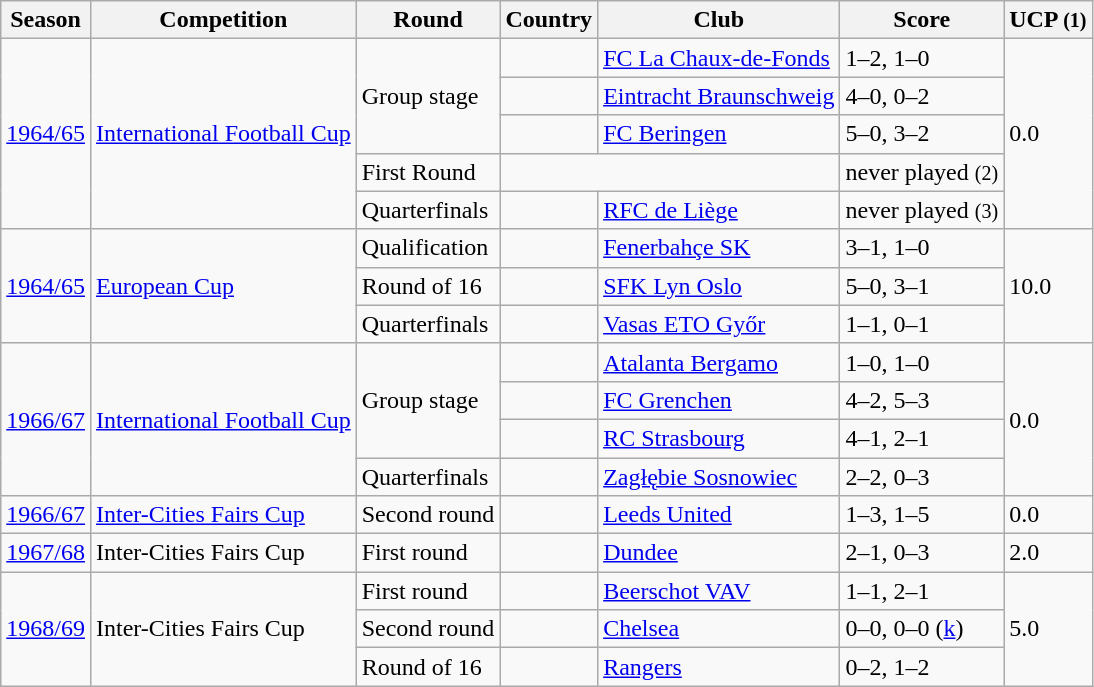<table class="wikitable">
<tr>
<th>Season</th>
<th>Competition</th>
<th>Round</th>
<th>Country</th>
<th>Club</th>
<th>Score</th>
<th>UCP <small>(1)</small></th>
</tr>
<tr>
<td rowspan="5"><a href='#'>1964/65</a></td>
<td rowspan="5"><a href='#'>International Football Cup</a></td>
<td rowspan="3">Group stage</td>
<td></td>
<td><a href='#'>FC La Chaux-de-Fonds</a></td>
<td>1–2, 1–0</td>
<td rowspan="5">0.0</td>
</tr>
<tr>
<td></td>
<td><a href='#'>Eintracht Braunschweig</a></td>
<td>4–0, 0–2</td>
</tr>
<tr>
<td></td>
<td><a href='#'>FC Beringen</a></td>
<td>5–0, 3–2</td>
</tr>
<tr>
<td>First Round</td>
<td colspan="2"></td>
<td>never played <small>(2)</small></td>
</tr>
<tr>
<td>Quarterfinals</td>
<td></td>
<td><a href='#'>RFC de Liège</a></td>
<td>never played <small>(3)</small></td>
</tr>
<tr>
<td rowspan="3"><a href='#'>1964/65</a></td>
<td rowspan="3"><a href='#'>European Cup</a></td>
<td>Qualification</td>
<td></td>
<td><a href='#'>Fenerbahçe SK</a></td>
<td>3–1, 1–0</td>
<td rowspan="3">10.0</td>
</tr>
<tr>
<td>Round of 16</td>
<td></td>
<td><a href='#'>SFK Lyn Oslo</a></td>
<td>5–0, 3–1</td>
</tr>
<tr>
<td>Quarterfinals</td>
<td></td>
<td><a href='#'>Vasas ETO Győr</a></td>
<td>1–1, 0–1</td>
</tr>
<tr>
<td rowspan="4"><a href='#'>1966/67</a></td>
<td rowspan="4"><a href='#'>International Football Cup</a></td>
<td rowspan="3">Group stage</td>
<td></td>
<td><a href='#'>Atalanta Bergamo</a></td>
<td>1–0, 1–0</td>
<td rowspan="4">0.0</td>
</tr>
<tr>
<td></td>
<td><a href='#'>FC Grenchen</a></td>
<td>4–2, 5–3</td>
</tr>
<tr>
<td></td>
<td><a href='#'>RC Strasbourg</a></td>
<td>4–1, 2–1</td>
</tr>
<tr>
<td>Quarterfinals</td>
<td></td>
<td><a href='#'>Zagłębie Sosnowiec</a></td>
<td>2–2, 0–3</td>
</tr>
<tr>
<td><a href='#'>1966/67</a></td>
<td><a href='#'>Inter-Cities Fairs Cup</a></td>
<td>Second round</td>
<td></td>
<td><a href='#'>Leeds United</a></td>
<td>1–3, 1–5</td>
<td rowspan="1">0.0</td>
</tr>
<tr>
<td><a href='#'>1967/68</a></td>
<td>Inter-Cities Fairs Cup</td>
<td>First round</td>
<td></td>
<td><a href='#'>Dundee</a></td>
<td>2–1, 0–3</td>
<td rowspan="1">2.0</td>
</tr>
<tr>
<td rowspan="3"><a href='#'>1968/69</a></td>
<td rowspan="3">Inter-Cities Fairs Cup</td>
<td>First round</td>
<td></td>
<td><a href='#'>Beerschot VAV</a></td>
<td>1–1, 2–1</td>
<td rowspan="3">5.0</td>
</tr>
<tr>
<td>Second round</td>
<td></td>
<td><a href='#'>Chelsea</a></td>
<td>0–0, 0–0 (<a href='#'>k</a>)</td>
</tr>
<tr>
<td>Round of 16</td>
<td></td>
<td><a href='#'>Rangers</a></td>
<td>0–2, 1–2</td>
</tr>
</table>
